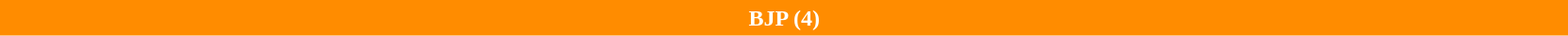<table style="width:88%; text-align:center;">
<tr style="color:white; height:25px;">
<td style="background:DarkOrange; width:100%;"><strong>BJP (4)</strong></td>
</tr>
<tr>
</tr>
</table>
